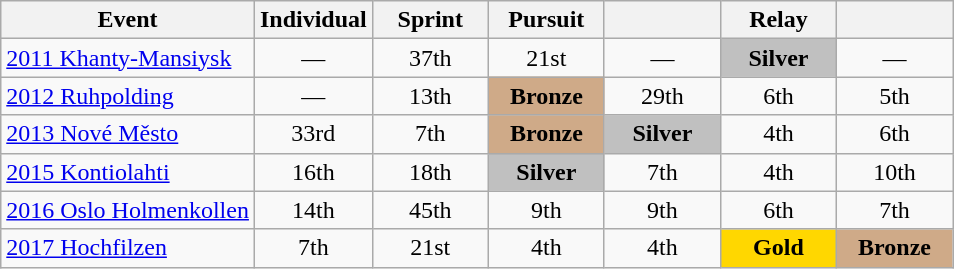<table class="wikitable" style="text-align: center;">
<tr ">
<th>Event</th>
<th style="width:70px;">Individual</th>
<th style="width:70px;">Sprint</th>
<th style="width:70px;">Pursuit</th>
<th style="width:70px;"></th>
<th style="width:70px;">Relay</th>
<th style="width:70px;"></th>
</tr>
<tr>
<td align=left> <a href='#'>2011 Khanty-Mansiysk</a></td>
<td>—</td>
<td>37th</td>
<td>21st</td>
<td>—</td>
<td style="background:silver"><strong>Silver</strong></td>
<td>—</td>
</tr>
<tr>
<td align=left> <a href='#'>2012 Ruhpolding</a></td>
<td>—</td>
<td>13th</td>
<td style="background:#cfaa88;"><strong>Bronze</strong></td>
<td>29th</td>
<td>6th</td>
<td>5th</td>
</tr>
<tr>
<td align=left> <a href='#'>2013 Nové Město</a></td>
<td>33rd</td>
<td>7th</td>
<td style="background:#cfaa88;"><strong>Bronze</strong></td>
<td style="background:silver"><strong>Silver</strong></td>
<td>4th</td>
<td>6th</td>
</tr>
<tr>
<td align=left> <a href='#'>2015 Kontiolahti</a></td>
<td>16th</td>
<td>18th</td>
<td style="background:silver"><strong>Silver</strong></td>
<td>7th</td>
<td>4th</td>
<td>10th</td>
</tr>
<tr>
<td align=left> <a href='#'>2016 Oslo Holmenkollen</a></td>
<td>14th</td>
<td>45th</td>
<td>9th</td>
<td>9th</td>
<td>6th</td>
<td>7th</td>
</tr>
<tr>
<td align=left> <a href='#'>2017 Hochfilzen</a></td>
<td>7th</td>
<td>21st</td>
<td>4th</td>
<td>4th</td>
<td style="background:gold"><strong>Gold</strong></td>
<td style="background:#cfaa88;"><strong>Bronze</strong></td>
</tr>
</table>
